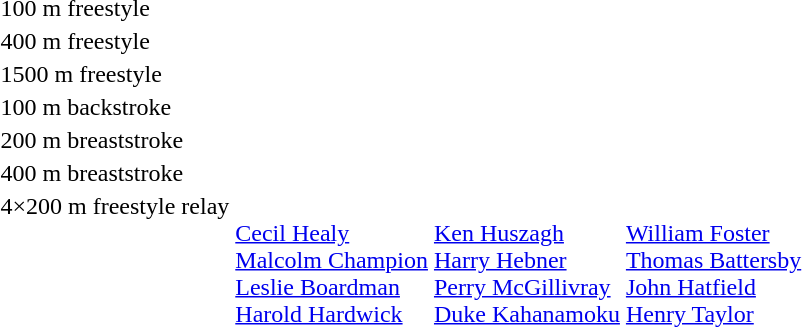<table>
<tr>
<td>100 m freestyle<br></td>
<td></td>
<td></td>
<td></td>
</tr>
<tr>
<td>400 m freestyle<br></td>
<td></td>
<td></td>
<td></td>
</tr>
<tr>
<td>1500 m freestyle<br></td>
<td></td>
<td></td>
<td></td>
</tr>
<tr>
<td>100 m backstroke<br></td>
<td></td>
<td></td>
<td></td>
</tr>
<tr>
<td>200 m breaststroke<br></td>
<td></td>
<td></td>
<td></td>
</tr>
<tr>
<td>400 m breaststroke<br></td>
<td></td>
<td></td>
<td></td>
</tr>
<tr valign="top">
<td>4×200 m freestyle relay<br></td>
<td><br><a href='#'>Cecil Healy</a><br><a href='#'>Malcolm Champion</a><br><a href='#'>Leslie Boardman</a><br><a href='#'>Harold Hardwick</a></td>
<td><br><a href='#'>Ken Huszagh</a><br><a href='#'>Harry Hebner</a><br><a href='#'>Perry McGillivray</a><br><a href='#'>Duke Kahanamoku</a></td>
<td><br><a href='#'>William Foster</a><br><a href='#'>Thomas Battersby</a><br><a href='#'>John Hatfield</a><br><a href='#'>Henry Taylor</a></td>
</tr>
</table>
